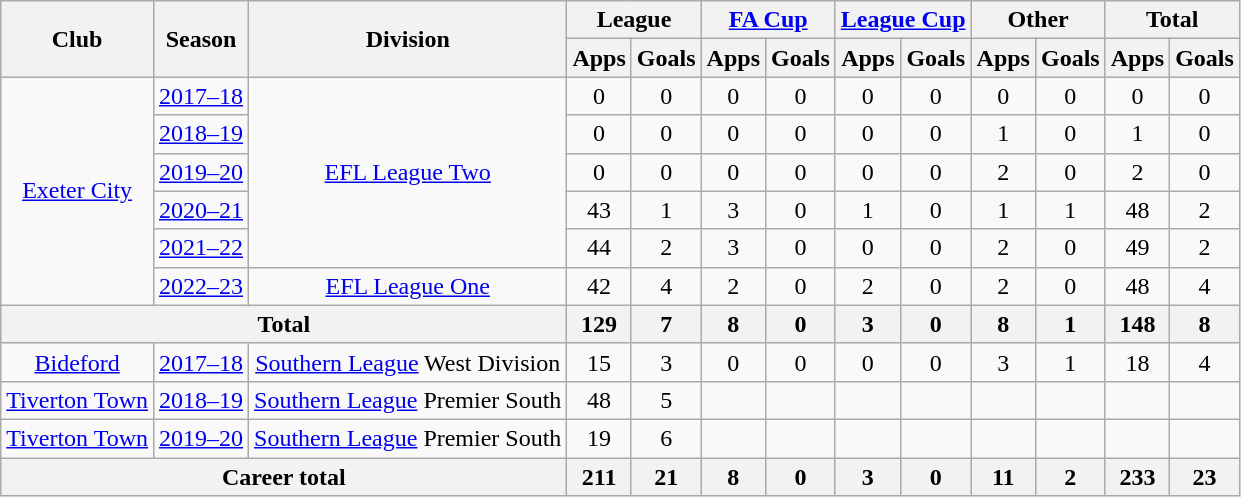<table class="wikitable" style="text-align: center">
<tr>
<th rowspan="2">Club</th>
<th rowspan="2">Season</th>
<th rowspan="2">Division</th>
<th colspan="2">League</th>
<th colspan="2"><a href='#'>FA Cup</a></th>
<th colspan="2"><a href='#'>League Cup</a></th>
<th colspan="2">Other</th>
<th colspan="2">Total</th>
</tr>
<tr>
<th>Apps</th>
<th>Goals</th>
<th>Apps</th>
<th>Goals</th>
<th>Apps</th>
<th>Goals</th>
<th>Apps</th>
<th>Goals</th>
<th>Apps</th>
<th>Goals</th>
</tr>
<tr>
<td rowspan="6"><a href='#'>Exeter City</a></td>
<td><a href='#'>2017–18</a></td>
<td rowspan="5"><a href='#'>EFL League Two</a></td>
<td>0</td>
<td>0</td>
<td>0</td>
<td>0</td>
<td>0</td>
<td>0</td>
<td>0</td>
<td>0</td>
<td>0</td>
<td>0</td>
</tr>
<tr>
<td><a href='#'>2018–19</a></td>
<td>0</td>
<td>0</td>
<td>0</td>
<td>0</td>
<td>0</td>
<td>0</td>
<td>1</td>
<td>0</td>
<td>1</td>
<td>0</td>
</tr>
<tr>
<td><a href='#'>2019–20</a></td>
<td>0</td>
<td>0</td>
<td>0</td>
<td>0</td>
<td>0</td>
<td>0</td>
<td>2</td>
<td>0</td>
<td>2</td>
<td>0</td>
</tr>
<tr>
<td><a href='#'>2020–21</a></td>
<td>43</td>
<td>1</td>
<td>3</td>
<td>0</td>
<td>1</td>
<td>0</td>
<td>1</td>
<td>1</td>
<td>48</td>
<td>2</td>
</tr>
<tr>
<td><a href='#'>2021–22</a></td>
<td>44</td>
<td>2</td>
<td>3</td>
<td>0</td>
<td>0</td>
<td>0</td>
<td>2</td>
<td>0</td>
<td>49</td>
<td>2</td>
</tr>
<tr>
<td><a href='#'>2022–23</a></td>
<td><a href='#'>EFL League One</a></td>
<td>42</td>
<td>4</td>
<td>2</td>
<td>0</td>
<td>2</td>
<td>0</td>
<td>2</td>
<td>0</td>
<td>48</td>
<td>4</td>
</tr>
<tr>
<th colspan="3">Total</th>
<th>129</th>
<th>7</th>
<th>8</th>
<th>0</th>
<th>3</th>
<th>0</th>
<th>8</th>
<th>1</th>
<th>148</th>
<th>8</th>
</tr>
<tr>
<td><a href='#'>Bideford</a></td>
<td><a href='#'>2017–18</a></td>
<td><a href='#'>Southern League</a> West Division</td>
<td>15</td>
<td>3</td>
<td>0</td>
<td>0</td>
<td>0</td>
<td>0</td>
<td>3</td>
<td>1</td>
<td>18</td>
<td>4</td>
</tr>
<tr>
<td><a href='#'>Tiverton Town</a></td>
<td><a href='#'>2018–19</a></td>
<td><a href='#'>Southern League</a> Premier South</td>
<td>48</td>
<td>5</td>
<td></td>
<td></td>
<td></td>
<td></td>
<td></td>
<td></td>
<td></td>
<td></td>
</tr>
<tr>
<td><a href='#'>Tiverton Town</a></td>
<td><a href='#'>2019–20</a></td>
<td><a href='#'>Southern League</a> Premier South</td>
<td>19</td>
<td>6</td>
<td></td>
<td></td>
<td></td>
<td></td>
<td></td>
<td></td>
<td></td>
<td></td>
</tr>
<tr>
<th colspan="3">Career total</th>
<th>211</th>
<th>21</th>
<th>8</th>
<th>0</th>
<th>3</th>
<th>0</th>
<th>11</th>
<th>2</th>
<th>233</th>
<th>23</th>
</tr>
</table>
